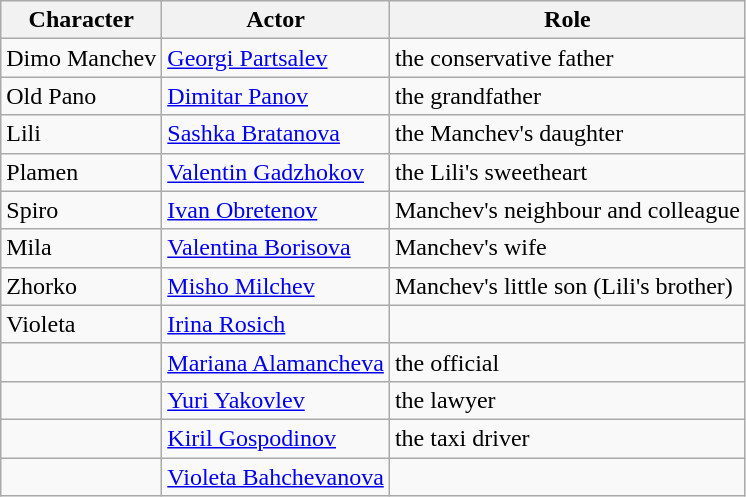<table class="wikitable">
<tr>
<th>Character</th>
<th>Actor</th>
<th>Role</th>
</tr>
<tr>
<td>Dimo Manchev</td>
<td><a href='#'>Georgi Partsalev</a></td>
<td>the conservative father</td>
</tr>
<tr>
<td>Old Pano</td>
<td><a href='#'>Dimitar Panov</a></td>
<td>the grandfather</td>
</tr>
<tr>
<td>Lili</td>
<td><a href='#'>Sashka Bratanova</a></td>
<td>the Manchev's daughter</td>
</tr>
<tr>
<td>Plamen</td>
<td><a href='#'>Valentin Gadzhokov</a></td>
<td>the Lili's sweetheart</td>
</tr>
<tr>
<td>Spiro</td>
<td><a href='#'>Ivan Obretenov</a></td>
<td>Manchev's neighbour and colleague</td>
</tr>
<tr>
<td>Mila</td>
<td><a href='#'>Valentina Borisova</a></td>
<td>Manchev's wife</td>
</tr>
<tr>
<td>Zhorko</td>
<td><a href='#'>Misho Milchev</a></td>
<td>Manchev's little son (Lili's brother)</td>
</tr>
<tr>
<td>Violeta</td>
<td><a href='#'>Irina Rosich</a></td>
<td></td>
</tr>
<tr>
<td></td>
<td><a href='#'>Mariana Alamancheva</a></td>
<td>the official</td>
</tr>
<tr>
<td></td>
<td><a href='#'>Yuri Yakovlev</a></td>
<td>the lawyer</td>
</tr>
<tr>
<td></td>
<td><a href='#'>Kiril Gospodinov</a></td>
<td>the taxi driver</td>
</tr>
<tr>
<td></td>
<td><a href='#'>Violeta Bahchevanova</a></td>
<td></td>
</tr>
</table>
